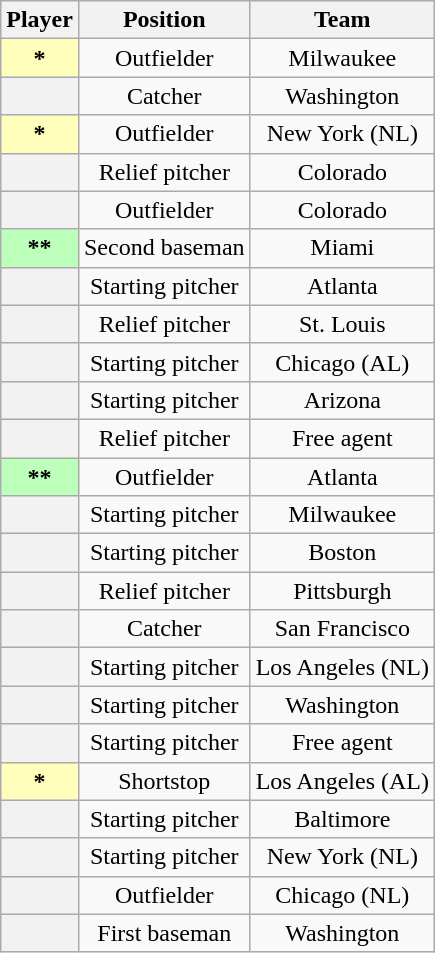<table class="wikitable sortable plainrowheaders" style="text-align:center;">
<tr>
<th scope="col">Player</th>
<th scope="col">Position</th>
<th scope="col">Team</th>
</tr>
<tr>
<th scope="row" style="background:#ffb;">*</th>
<td>Outfielder</td>
<td>Milwaukee</td>
</tr>
<tr>
<th scope="row"></th>
<td>Catcher</td>
<td>Washington</td>
</tr>
<tr>
<th scope="row" style="background:#ffb;">*</th>
<td>Outfielder</td>
<td>New York (NL)</td>
</tr>
<tr>
<th scope="row"></th>
<td>Relief pitcher</td>
<td>Colorado</td>
</tr>
<tr>
<th scope="row"></th>
<td>Outfielder</td>
<td>Colorado</td>
</tr>
<tr>
<th scope="row" style="background:#bfb;">**</th>
<td>Second baseman</td>
<td>Miami</td>
</tr>
<tr>
<th scope="row"></th>
<td>Starting pitcher</td>
<td>Atlanta</td>
</tr>
<tr>
<th scope="row"></th>
<td>Relief pitcher</td>
<td>St. Louis</td>
</tr>
<tr>
<th scope="row"></th>
<td>Starting pitcher</td>
<td>Chicago (AL)</td>
</tr>
<tr>
<th scope="row"></th>
<td>Starting pitcher</td>
<td>Arizona</td>
</tr>
<tr>
<th scope="row"></th>
<td>Relief pitcher</td>
<td>Free agent</td>
</tr>
<tr>
<th scope="row" style="background:#bfb;">**</th>
<td>Outfielder</td>
<td>Atlanta</td>
</tr>
<tr>
<th scope="row"></th>
<td>Starting pitcher</td>
<td>Milwaukee</td>
</tr>
<tr>
<th scope="row"></th>
<td>Starting pitcher</td>
<td>Boston</td>
</tr>
<tr>
<th scope="row"></th>
<td>Relief pitcher</td>
<td>Pittsburgh</td>
</tr>
<tr>
<th scope="row"></th>
<td>Catcher</td>
<td>San Francisco</td>
</tr>
<tr>
<th scope="row"></th>
<td>Starting pitcher</td>
<td>Los Angeles (NL)</td>
</tr>
<tr>
<th scope="row"></th>
<td>Starting pitcher</td>
<td>Washington</td>
</tr>
<tr>
<th scope="row"></th>
<td>Starting pitcher</td>
<td>Free agent</td>
</tr>
<tr>
<th scope="row" style="background:#ffb;">*</th>
<td>Shortstop</td>
<td>Los Angeles (AL)</td>
</tr>
<tr>
<th scope="row"></th>
<td>Starting pitcher</td>
<td>Baltimore</td>
</tr>
<tr>
<th scope="row"></th>
<td>Starting pitcher</td>
<td>New York (NL)</td>
</tr>
<tr>
<th scope="row"></th>
<td>Outfielder</td>
<td>Chicago (NL)</td>
</tr>
<tr>
<th scope="row"></th>
<td>First baseman</td>
<td>Washington</td>
</tr>
</table>
